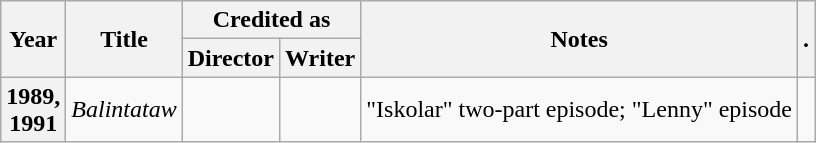<table class="wikitable plainrowheaders">
<tr>
<th rowspan="2" scope="col">Year</th>
<th rowspan="2" scope="col">Title</th>
<th colspan="2" scope="col">Credited as</th>
<th rowspan="2" scope="col" class="unsortable">Notes</th>
<th rowspan="2" scope="col" class="unsortable">.</th>
</tr>
<tr>
<th scope="col">Director</th>
<th scope="col">Writer</th>
</tr>
<tr>
<th style="text-align:center;">1989,<br>1991</th>
<td scope="row"><em>Balintataw</em></td>
<td></td>
<td></td>
<td>"Iskolar" two-part episode; "Lenny" episode</td>
<td style="text-align:center;"></td>
</tr>
</table>
